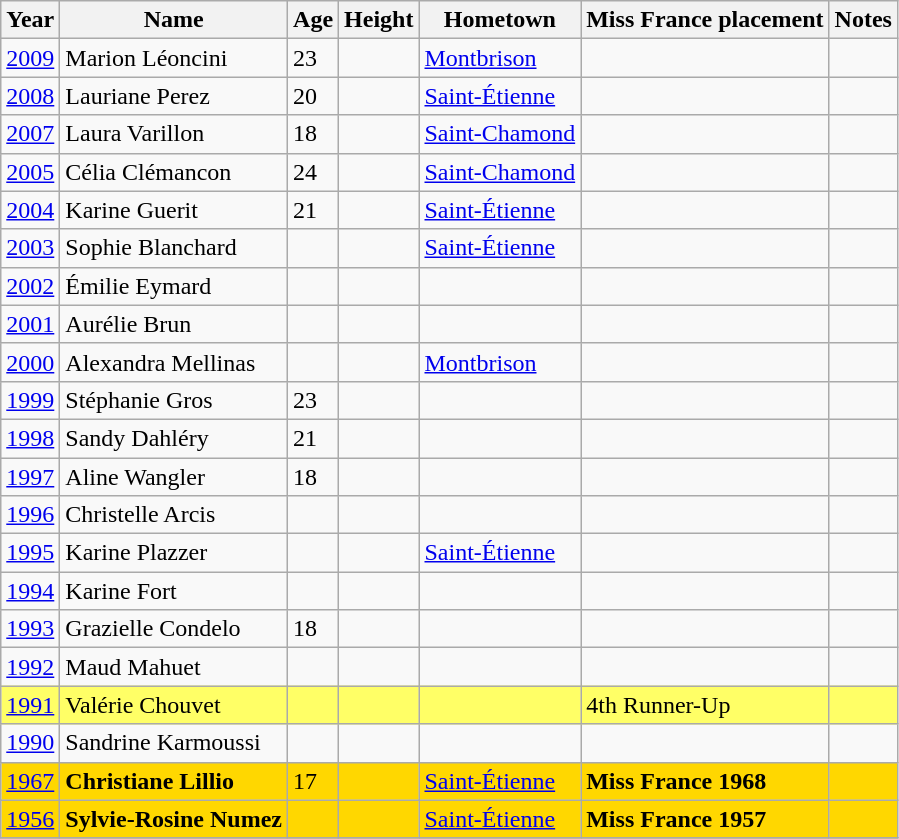<table class="wikitable sortable">
<tr>
<th>Year</th>
<th>Name</th>
<th>Age</th>
<th>Height</th>
<th>Hometown</th>
<th>Miss France placement</th>
<th>Notes</th>
</tr>
<tr>
<td><a href='#'>2009</a></td>
<td>Marion Léoncini</td>
<td>23</td>
<td></td>
<td><a href='#'>Montbrison</a></td>
<td></td>
<td></td>
</tr>
<tr>
<td><a href='#'>2008</a></td>
<td>Lauriane Perez</td>
<td>20</td>
<td></td>
<td><a href='#'>Saint-Étienne</a></td>
<td></td>
<td></td>
</tr>
<tr>
<td><a href='#'>2007</a></td>
<td>Laura Varillon</td>
<td>18</td>
<td></td>
<td><a href='#'>Saint-Chamond</a></td>
<td></td>
<td></td>
</tr>
<tr>
<td><a href='#'>2005</a></td>
<td>Célia Clémancon</td>
<td>24</td>
<td></td>
<td><a href='#'>Saint-Chamond</a></td>
<td></td>
<td></td>
</tr>
<tr>
<td><a href='#'>2004</a></td>
<td>Karine Guerit</td>
<td>21</td>
<td></td>
<td><a href='#'>Saint-Étienne</a></td>
<td></td>
<td></td>
</tr>
<tr>
<td><a href='#'>2003</a></td>
<td>Sophie Blanchard</td>
<td></td>
<td></td>
<td><a href='#'>Saint-Étienne</a></td>
<td></td>
<td></td>
</tr>
<tr>
<td><a href='#'>2002</a></td>
<td>Émilie Eymard</td>
<td></td>
<td></td>
<td></td>
<td></td>
<td></td>
</tr>
<tr>
<td><a href='#'>2001</a></td>
<td>Aurélie Brun</td>
<td></td>
<td></td>
<td></td>
<td></td>
<td></td>
</tr>
<tr>
<td><a href='#'>2000</a></td>
<td>Alexandra Mellinas</td>
<td></td>
<td></td>
<td><a href='#'>Montbrison</a></td>
<td></td>
<td></td>
</tr>
<tr>
<td><a href='#'>1999</a></td>
<td>Stéphanie Gros</td>
<td>23</td>
<td></td>
<td></td>
<td></td>
<td></td>
</tr>
<tr>
<td><a href='#'>1998</a></td>
<td>Sandy Dahléry</td>
<td>21</td>
<td></td>
<td></td>
<td></td>
<td></td>
</tr>
<tr>
<td><a href='#'>1997</a></td>
<td>Aline Wangler</td>
<td>18</td>
<td></td>
<td></td>
<td></td>
<td></td>
</tr>
<tr>
<td><a href='#'>1996</a></td>
<td>Christelle Arcis</td>
<td></td>
<td></td>
<td></td>
<td></td>
<td></td>
</tr>
<tr>
<td><a href='#'>1995</a></td>
<td>Karine Plazzer</td>
<td></td>
<td></td>
<td><a href='#'>Saint-Étienne</a></td>
<td></td>
<td></td>
</tr>
<tr>
<td><a href='#'>1994</a></td>
<td>Karine Fort</td>
<td></td>
<td></td>
<td></td>
<td></td>
<td></td>
</tr>
<tr>
<td><a href='#'>1993</a></td>
<td>Grazielle Condelo</td>
<td>18</td>
<td></td>
<td></td>
<td></td>
<td></td>
</tr>
<tr>
<td><a href='#'>1992</a></td>
<td>Maud Mahuet</td>
<td></td>
<td></td>
<td></td>
<td></td>
<td></td>
</tr>
<tr bgcolor=#FFFF66>
<td><a href='#'>1991</a></td>
<td>Valérie Chouvet</td>
<td></td>
<td></td>
<td></td>
<td>4th Runner-Up</td>
<td></td>
</tr>
<tr>
<td><a href='#'>1990</a></td>
<td>Sandrine Karmoussi</td>
<td></td>
<td></td>
<td></td>
<td></td>
<td></td>
</tr>
<tr bgcolor=gold>
<td><a href='#'>1967</a></td>
<td><strong>Christiane Lillio</strong></td>
<td>17</td>
<td></td>
<td><a href='#'>Saint-Étienne</a></td>
<td><strong>Miss France 1968</strong></td>
<td></td>
</tr>
<tr bgcolor=gold>
<td><a href='#'>1956</a></td>
<td><strong>Sylvie-Rosine Numez</strong></td>
<td></td>
<td></td>
<td><a href='#'>Saint-Étienne</a></td>
<td><strong>Miss France 1957</strong></td>
<td></td>
</tr>
<tr>
</tr>
</table>
